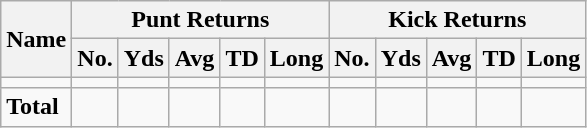<table class="wikitable" style="white-space:nowrap;">
<tr>
<th rowspan="2">Name</th>
<th colspan="5">Punt Returns</th>
<th colspan="5">Kick Returns</th>
</tr>
<tr>
<th>No.</th>
<th>Yds</th>
<th>Avg</th>
<th>TD</th>
<th>Long</th>
<th>No.</th>
<th>Yds</th>
<th>Avg</th>
<th>TD</th>
<th>Long</th>
</tr>
<tr>
<td></td>
<td></td>
<td></td>
<td></td>
<td></td>
<td></td>
<td></td>
<td></td>
<td></td>
<td></td>
<td></td>
</tr>
<tr>
<td><strong>Total</strong></td>
<td></td>
<td></td>
<td></td>
<td></td>
<td></td>
<td></td>
<td></td>
<td></td>
<td></td>
<td></td>
</tr>
</table>
